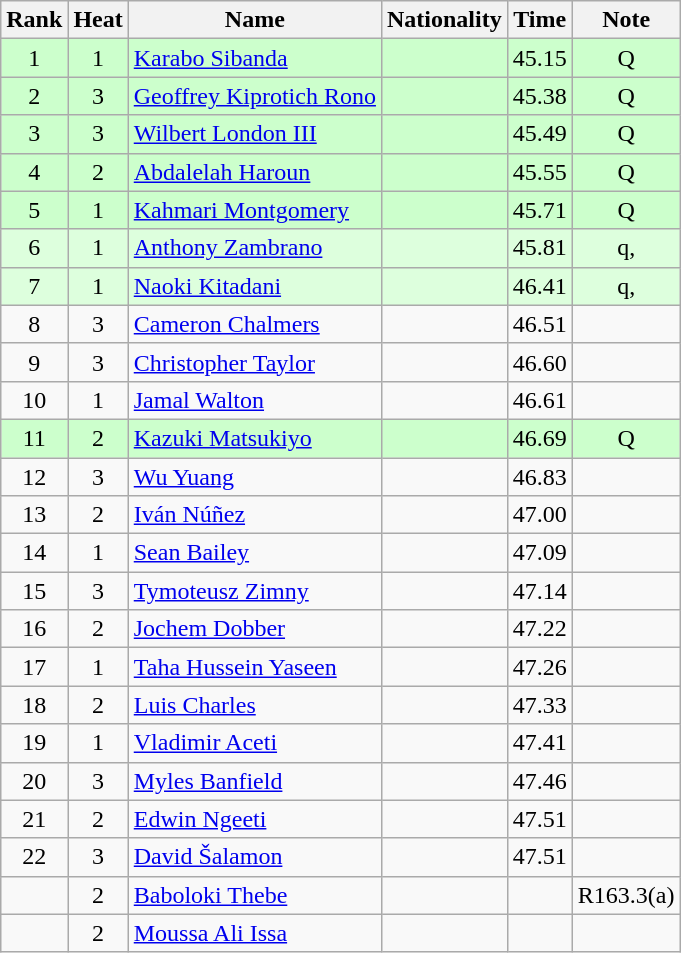<table class="wikitable sortable" style="text-align:center">
<tr>
<th>Rank</th>
<th>Heat</th>
<th>Name</th>
<th>Nationality</th>
<th>Time</th>
<th>Note</th>
</tr>
<tr bgcolor=ccffcc>
<td>1</td>
<td>1</td>
<td align=left><a href='#'>Karabo Sibanda</a></td>
<td align=left></td>
<td>45.15</td>
<td>Q</td>
</tr>
<tr bgcolor=ccffcc>
<td>2</td>
<td>3</td>
<td align=left><a href='#'>Geoffrey Kiprotich Rono</a></td>
<td align=left></td>
<td>45.38</td>
<td>Q</td>
</tr>
<tr bgcolor=ccffcc>
<td>3</td>
<td>3</td>
<td align=left><a href='#'>Wilbert London III</a></td>
<td align=left></td>
<td>45.49</td>
<td>Q</td>
</tr>
<tr bgcolor=ccffcc>
<td>4</td>
<td>2</td>
<td align=left><a href='#'>Abdalelah Haroun</a></td>
<td align=left></td>
<td>45.55</td>
<td>Q</td>
</tr>
<tr bgcolor=ccffcc>
<td>5</td>
<td>1</td>
<td align=left><a href='#'>Kahmari Montgomery</a></td>
<td align=left></td>
<td>45.71</td>
<td>Q</td>
</tr>
<tr bgcolor=ddffdd>
<td>6</td>
<td>1</td>
<td align=left><a href='#'>Anthony Zambrano</a></td>
<td align=left></td>
<td>45.81</td>
<td>q, <strong></strong></td>
</tr>
<tr bgcolor=ddffdd>
<td>7</td>
<td>1</td>
<td align=left><a href='#'>Naoki Kitadani</a></td>
<td align=left></td>
<td>46.41</td>
<td>q, <strong></strong></td>
</tr>
<tr>
<td>8</td>
<td>3</td>
<td align=left><a href='#'>Cameron Chalmers</a></td>
<td align=left></td>
<td>46.51</td>
<td></td>
</tr>
<tr>
<td>9</td>
<td>3</td>
<td align=left><a href='#'>Christopher Taylor</a></td>
<td align=left></td>
<td>46.60</td>
<td></td>
</tr>
<tr>
<td>10</td>
<td>1</td>
<td align=left><a href='#'>Jamal Walton</a></td>
<td align=left></td>
<td>46.61</td>
<td></td>
</tr>
<tr bgcolor=ccffcc>
<td>11</td>
<td>2</td>
<td align=left><a href='#'>Kazuki Matsukiyo</a></td>
<td align=left></td>
<td>46.69</td>
<td>Q</td>
</tr>
<tr>
<td>12</td>
<td>3</td>
<td align=left><a href='#'>Wu Yuang</a></td>
<td align=left></td>
<td>46.83</td>
<td></td>
</tr>
<tr>
<td>13</td>
<td>2</td>
<td align=left><a href='#'>Iván Núñez</a></td>
<td align=left></td>
<td>47.00</td>
<td></td>
</tr>
<tr>
<td>14</td>
<td>1</td>
<td align=left><a href='#'>Sean Bailey</a></td>
<td align=left></td>
<td>47.09</td>
<td></td>
</tr>
<tr>
<td>15</td>
<td>3</td>
<td align=left><a href='#'>Tymoteusz Zimny</a></td>
<td align=left></td>
<td>47.14</td>
<td><strong></strong></td>
</tr>
<tr>
<td>16</td>
<td>2</td>
<td align=left><a href='#'>Jochem Dobber</a></td>
<td align=left></td>
<td>47.22</td>
<td></td>
</tr>
<tr>
<td>17</td>
<td>1</td>
<td align=left><a href='#'>Taha Hussein Yaseen</a></td>
<td align=left></td>
<td>47.26</td>
<td></td>
</tr>
<tr>
<td>18</td>
<td>2</td>
<td align=left><a href='#'>Luis Charles</a></td>
<td align=left></td>
<td>47.33</td>
<td></td>
</tr>
<tr>
<td>19</td>
<td>1</td>
<td align=left><a href='#'>Vladimir Aceti</a></td>
<td align=left></td>
<td>47.41</td>
<td></td>
</tr>
<tr>
<td>20</td>
<td>3</td>
<td align=left><a href='#'>Myles Banfield</a></td>
<td align=left></td>
<td>47.46</td>
<td></td>
</tr>
<tr>
<td>21</td>
<td>2</td>
<td align=left><a href='#'>Edwin Ngeeti</a></td>
<td align=left></td>
<td>47.51</td>
<td></td>
</tr>
<tr>
<td>22</td>
<td>3</td>
<td align=left><a href='#'>David Šalamon</a></td>
<td align=left></td>
<td>47.51</td>
<td><strong></strong></td>
</tr>
<tr>
<td></td>
<td>2</td>
<td align=left><a href='#'>Baboloki Thebe</a></td>
<td align=left></td>
<td></td>
<td>R163.3(a)</td>
</tr>
<tr>
<td></td>
<td>2</td>
<td align=left><a href='#'>Moussa Ali Issa</a></td>
<td align=left></td>
<td></td>
<td></td>
</tr>
</table>
